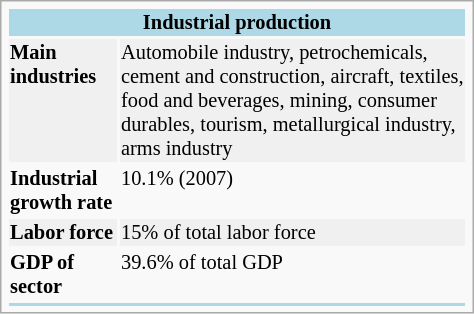<table style="width:25%; toc:25em; font-size:85%; text-align:left;" class="infobox">
<tr>
<th style="text-align:center; background:lightblue;" colspan="3">Industrial production</th>
</tr>
<tr>
<th style="text-align:left; background:#f0f0f0; vertical-align:top;">Main industries</th>
<td style="background:#f0f0f0; vertical-align:top;">Automobile industry, petrochemicals, cement and construction, aircraft, textiles, food and beverages, mining, consumer durables, tourism, metallurgical industry, arms industry</td>
</tr>
<tr>
<th style="text-align:left; vertical-align:top;">Industrial growth rate</th>
<td valign="top">10.1% (2007)</td>
</tr>
<tr>
<th style="text-align:left; background:#f0f0f0; vertical-align:top;">Labor force</th>
<td style="background:#f0f0f0; vertical-align:top;">15% of total labor force</td>
</tr>
<tr>
<th style="text-align:left; vertical-align:top;">GDP of sector</th>
<td valign="top">39.6% of total GDP</td>
</tr>
<tr>
<td style="text-align:center; background:lightblue;" colspan="2"></td>
</tr>
</table>
